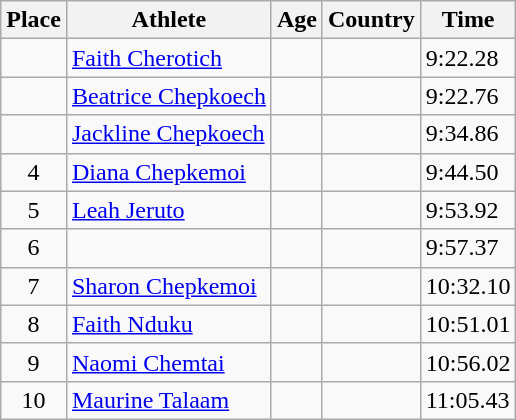<table class="wikitable mw-datatable sortable">
<tr>
<th>Place</th>
<th>Athlete</th>
<th>Age</th>
<th>Country</th>
<th>Time</th>
</tr>
<tr>
<td align=center></td>
<td><a href='#'>Faith Cherotich</a></td>
<td></td>
<td></td>
<td>9:22.28</td>
</tr>
<tr>
<td align=center></td>
<td><a href='#'>Beatrice Chepkoech</a></td>
<td></td>
<td></td>
<td>9:22.76</td>
</tr>
<tr>
<td align=center></td>
<td><a href='#'>Jackline Chepkoech</a></td>
<td></td>
<td></td>
<td>9:34.86</td>
</tr>
<tr>
<td align=center>4</td>
<td><a href='#'>Diana Chepkemoi</a></td>
<td></td>
<td></td>
<td>9:44.50</td>
</tr>
<tr>
<td align=center>5</td>
<td><a href='#'>Leah Jeruto</a></td>
<td></td>
<td></td>
<td>9:53.92</td>
</tr>
<tr>
<td align=center>6</td>
<td></td>
<td></td>
<td></td>
<td>9:57.37</td>
</tr>
<tr>
<td align=center>7</td>
<td><a href='#'>Sharon Chepkemoi</a></td>
<td></td>
<td></td>
<td>10:32.10</td>
</tr>
<tr>
<td align=center>8</td>
<td><a href='#'>Faith Nduku</a></td>
<td></td>
<td></td>
<td>10:51.01</td>
</tr>
<tr>
<td align=center>9</td>
<td><a href='#'>Naomi Chemtai</a></td>
<td></td>
<td></td>
<td>10:56.02</td>
</tr>
<tr>
<td align=center>10</td>
<td><a href='#'>Maurine Talaam</a></td>
<td></td>
<td></td>
<td>11:05.43</td>
</tr>
</table>
